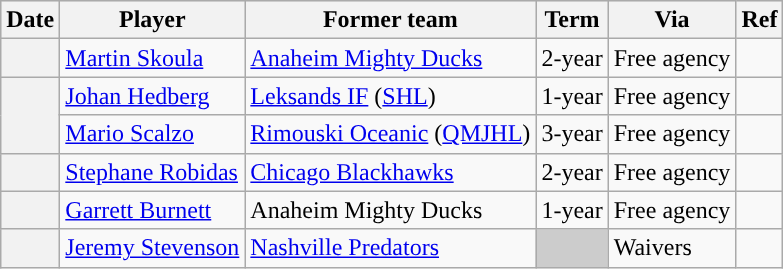<table class="wikitable plainrowheaders">
<tr style="background:#ddd; text-align:center;">
<th>Date</th>
<th>Player</th>
<th>Former team</th>
<th>Term</th>
<th>Via</th>
<th>Ref</th>
</tr>
<tr>
<th scope="row"></th>
<td><a href='#'>Martin Skoula</a></td>
<td><a href='#'>Anaheim Mighty Ducks</a></td>
<td>2-year</td>
<td>Free agency</td>
<td></td>
</tr>
<tr>
<th scope="row" rowspan=2></th>
<td><a href='#'>Johan Hedberg</a></td>
<td><a href='#'>Leksands IF</a> (<a href='#'>SHL</a>)</td>
<td>1-year</td>
<td>Free agency</td>
<td></td>
</tr>
<tr>
<td><a href='#'>Mario Scalzo</a></td>
<td><a href='#'>Rimouski Oceanic</a> (<a href='#'>QMJHL</a>)</td>
<td>3-year</td>
<td>Free agency</td>
<td></td>
</tr>
<tr>
<th scope="row"></th>
<td><a href='#'>Stephane Robidas</a></td>
<td><a href='#'>Chicago Blackhawks</a></td>
<td>2-year</td>
<td>Free agency</td>
<td></td>
</tr>
<tr>
<th scope="row"></th>
<td><a href='#'>Garrett Burnett</a></td>
<td>Anaheim Mighty Ducks</td>
<td>1-year</td>
<td>Free agency</td>
<td></td>
</tr>
<tr>
<th scope="row"></th>
<td><a href='#'>Jeremy Stevenson</a></td>
<td><a href='#'>Nashville Predators</a></td>
<td style="background:#ccc"></td>
<td>Waivers</td>
<td></td>
</tr>
</table>
